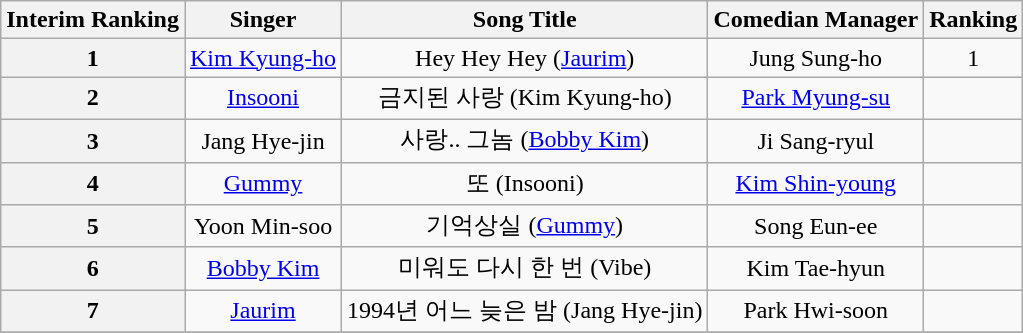<table class="wikitable">
<tr>
<th>Interim Ranking</th>
<th>Singer</th>
<th>Song Title</th>
<th>Comedian Manager</th>
<th>Ranking</th>
</tr>
<tr align="center">
<th>1</th>
<td><a href='#'>Kim Kyung-ho</a></td>
<td>Hey Hey Hey (<a href='#'>Jaurim</a>)</td>
<td>Jung Sung-ho</td>
<td>1</td>
</tr>
<tr align="center">
<th>2</th>
<td><a href='#'>Insooni</a></td>
<td>금지된 사랑 (Kim Kyung-ho)</td>
<td><a href='#'>Park Myung-su</a></td>
<td></td>
</tr>
<tr align="center">
<th>3</th>
<td>Jang Hye-jin</td>
<td>사랑.. 그놈 (<a href='#'>Bobby Kim</a>)</td>
<td>Ji Sang-ryul</td>
<td></td>
</tr>
<tr align="center">
<th>4</th>
<td><a href='#'>Gummy</a></td>
<td>또 (Insooni)</td>
<td><a href='#'>Kim Shin-young</a></td>
<td></td>
</tr>
<tr align="center">
<th>5</th>
<td>Yoon Min-soo</td>
<td>기억상실 (<a href='#'>Gummy</a>)</td>
<td>Song Eun-ee</td>
<td></td>
</tr>
<tr align="center">
<th>6</th>
<td><a href='#'>Bobby Kim</a></td>
<td>미워도 다시 한 번 (Vibe)</td>
<td>Kim Tae-hyun</td>
<td></td>
</tr>
<tr align="center">
<th>7</th>
<td><a href='#'>Jaurim</a></td>
<td>1994년 어느 늦은 밤 (Jang Hye-jin)</td>
<td>Park Hwi-soon</td>
<td></td>
</tr>
<tr>
</tr>
</table>
